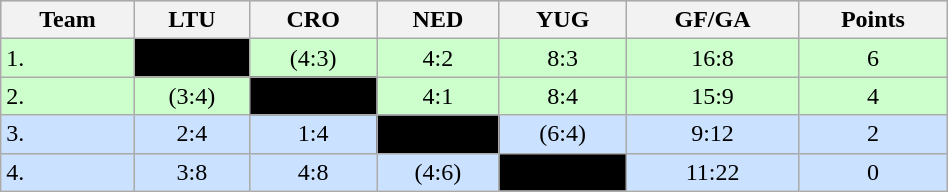<table class="wikitable" bgcolor="#EFEFFF" width="50%">
<tr bgcolor="#BCD2EE">
<th>Team</th>
<th>LTU</th>
<th>CRO</th>
<th>NED</th>
<th>YUG</th>
<th>GF/GA</th>
<th>Points</th>
</tr>
<tr bgcolor="#ccffcc" align="center">
<td align="left">1. </td>
<td style="background:#000000;"></td>
<td>(4:3)</td>
<td>4:2</td>
<td>8:3</td>
<td>16:8</td>
<td>6</td>
</tr>
<tr bgcolor="#ccffcc" align="center">
<td align="left">2. </td>
<td>(3:4)</td>
<td style="background:#000000;"></td>
<td>4:1</td>
<td>8:4</td>
<td>15:9</td>
<td>4</td>
</tr>
<tr bgcolor="#CAE1FF" align="center">
<td align="left">3. </td>
<td>2:4</td>
<td>1:4</td>
<td style="background:#000000;"></td>
<td>(6:4)</td>
<td>9:12</td>
<td>2</td>
</tr>
<tr bgcolor="#CAE1FF" align="center">
<td align="left">4. </td>
<td>3:8</td>
<td>4:8</td>
<td>(4:6)</td>
<td style="background:#000000;"></td>
<td>11:22</td>
<td>0</td>
</tr>
</table>
